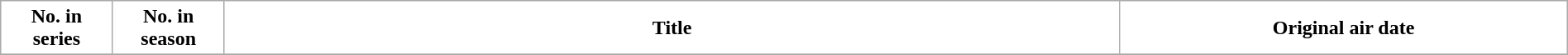<table class="wikitable plainrowheaders" style="width:100%; margin:auto; background:#FFF;">
<tr>
<th style="width:5%; background:white; color:black;">No. in<br>series </th>
<th style="width:5%; background:white; color:black;">No. in<br>season </th>
<th style="width:40%; background:white; color:black;">Title</th>
<th style="width:20%; background:white; color:black;">Original air date</th>
</tr>
<tr>
</tr>
</table>
